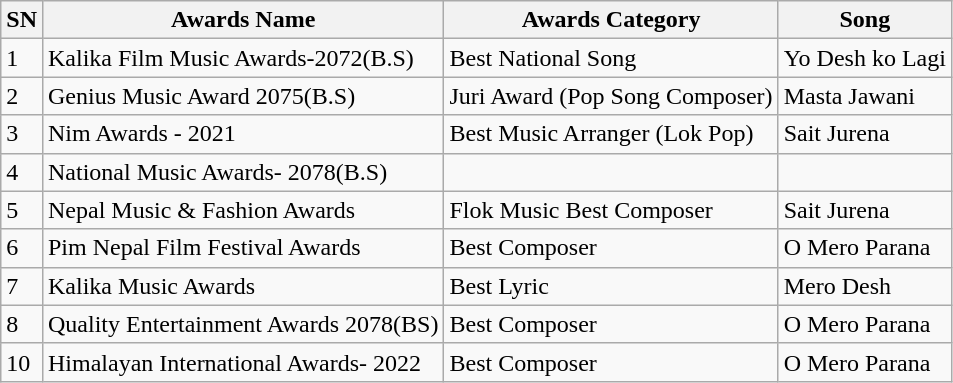<table class="wikitable">
<tr>
<th>SN</th>
<th>Awards Name</th>
<th>Awards Category</th>
<th>Song</th>
</tr>
<tr>
<td>1</td>
<td>Kalika Film Music Awards-2072(B.S)</td>
<td>Best National Song</td>
<td>Yo Desh ko Lagi</td>
</tr>
<tr>
<td>2</td>
<td>Genius Music Award 2075(B.S)</td>
<td>Juri Award (Pop Song Composer)</td>
<td>Masta Jawani</td>
</tr>
<tr>
<td>3</td>
<td>Nim Awards - 2021</td>
<td>Best Music Arranger (Lok Pop)</td>
<td>Sait Jurena</td>
</tr>
<tr>
<td>4</td>
<td>National Music Awards- 2078(B.S)</td>
<td></td>
<td></td>
</tr>
<tr>
<td>5</td>
<td>Nepal Music & Fashion Awards</td>
<td>Flok Music Best Composer</td>
<td>Sait Jurena</td>
</tr>
<tr>
<td>6</td>
<td>Pim Nepal Film Festival Awards</td>
<td>Best Composer</td>
<td>O Mero Parana</td>
</tr>
<tr>
<td>7</td>
<td>Kalika Music Awards</td>
<td>Best Lyric</td>
<td>Mero Desh</td>
</tr>
<tr>
<td>8</td>
<td>Quality Entertainment Awards 2078(BS)</td>
<td>Best Composer</td>
<td>O Mero Parana</td>
</tr>
<tr>
<td>10</td>
<td>Himalayan International Awards- 2022</td>
<td>Best Composer</td>
<td>O Mero Parana</td>
</tr>
</table>
